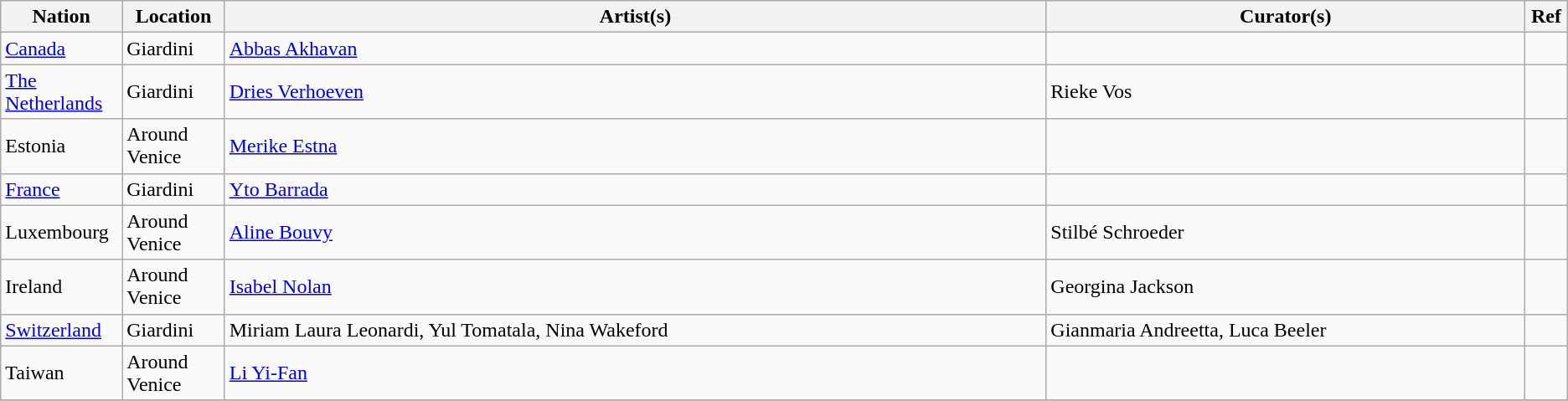<table class="wikitable sortable" style="font-size:100%">
<tr>
<th scope="col" style="width:6%">Nation</th>
<th scope="col" style="width:6%">Location</th>
<th scope="col" style="width:48%">Artist(s)</th>
<th scope="col" style="width:28%">Curator(s)</th>
<th scope="col" style="width:2%">Ref</th>
</tr>
<tr>
<td><a href='#'>Canada</a></td>
<td>Giardini</td>
<td><a href='#'>Abbas Akhavan</a></td>
<td></td>
<td></td>
</tr>
<tr>
<td><a href='#'>The Netherlands</a></td>
<td>Giardini</td>
<td><a href='#'>Dries Verhoeven</a></td>
<td>Rieke Vos</td>
<td></td>
</tr>
<tr>
<td>Estonia</td>
<td>Around Venice</td>
<td><a href='#'>Merike Estna</a></td>
<td></td>
<td></td>
</tr>
<tr>
<td><a href='#'>France</a></td>
<td>Giardini</td>
<td><a href='#'>Yto Barrada</a></td>
<td></td>
<td></td>
</tr>
<tr>
<td>Luxembourg</td>
<td>Around Venice</td>
<td><a href='#'>Aline Bouvy</a></td>
<td>Stilbé Schroeder</td>
<td></td>
</tr>
<tr>
<td>Ireland</td>
<td>Around Venice</td>
<td><a href='#'>Isabel Nolan</a></td>
<td>Georgina Jackson</td>
<td></td>
</tr>
<tr>
<td><a href='#'>Switzerland</a></td>
<td>Giardini</td>
<td>Miriam Laura Leonardi, Yul Tomatala, Nina Wakeford</td>
<td>Gianmaria Andreetta, Luca Beeler</td>
<td></td>
</tr>
<tr>
<td>Taiwan</td>
<td>Around Venice</td>
<td><a href='#'>Li Yi-Fan</a></td>
<td></td>
<td></td>
</tr>
<tr>
</tr>
</table>
